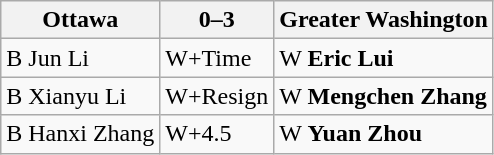<table class="wikitable">
<tr>
<th>Ottawa</th>
<th>0–3</th>
<th>Greater Washington</th>
</tr>
<tr>
<td>B Jun Li</td>
<td>W+Time</td>
<td>W <strong>Eric Lui</strong></td>
</tr>
<tr>
<td>B Xianyu Li</td>
<td>W+Resign</td>
<td>W <strong>Mengchen Zhang</strong></td>
</tr>
<tr>
<td>B Hanxi Zhang</td>
<td>W+4.5</td>
<td>W <strong>Yuan Zhou</strong></td>
</tr>
</table>
